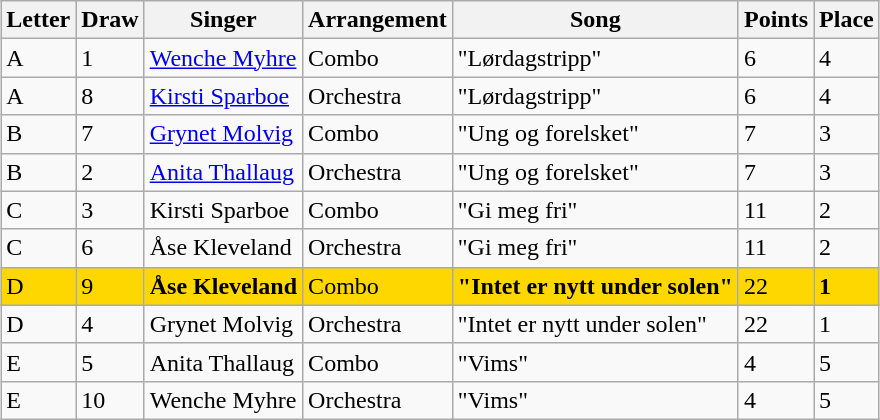<table class="sortable wikitable" style="margin: 1em auto 1em auto">
<tr>
<th>Letter</th>
<th>Draw</th>
<th>Singer</th>
<th>Arrangement</th>
<th>Song</th>
<th>Points</th>
<th>Place</th>
</tr>
<tr>
<td>A</td>
<td>1</td>
<td><a href='#'>Wenche Myhre</a></td>
<td>Combo</td>
<td>"Lørdagstripp"</td>
<td>6</td>
<td>4</td>
</tr>
<tr>
<td>A</td>
<td>8</td>
<td><a href='#'>Kirsti Sparboe</a></td>
<td>Orchestra</td>
<td>"Lørdagstripp"</td>
<td>6</td>
<td>4</td>
</tr>
<tr>
<td>B</td>
<td>7</td>
<td><a href='#'>Grynet Molvig</a></td>
<td>Combo</td>
<td>"Ung og forelsket"</td>
<td>7</td>
<td>3</td>
</tr>
<tr>
<td>B</td>
<td>2</td>
<td><a href='#'>Anita Thallaug</a></td>
<td>Orchestra</td>
<td>"Ung og forelsket"</td>
<td>7</td>
<td>3</td>
</tr>
<tr>
<td>C</td>
<td>3</td>
<td>Kirsti Sparboe</td>
<td>Combo</td>
<td>"Gi meg fri"</td>
<td>11</td>
<td>2</td>
</tr>
<tr>
<td>C</td>
<td>6</td>
<td>Åse Kleveland</td>
<td>Orchestra</td>
<td>"Gi meg fri"</td>
<td>11</td>
<td>2</td>
</tr>
<tr bgcolor="#FFD700">
<td>D</td>
<td>9</td>
<td><strong>Åse Kleveland</strong></td>
<td>Combo</td>
<td><strong>"Intet er nytt under solen"</strong></td>
<td>22</td>
<td><strong>1</strong></td>
</tr>
<tr>
<td>D</td>
<td>4</td>
<td>Grynet Molvig</td>
<td>Orchestra</td>
<td>"Intet er nytt under solen"</td>
<td>22</td>
<td>1</td>
</tr>
<tr>
<td>E</td>
<td>5</td>
<td>Anita Thallaug</td>
<td>Combo</td>
<td>"Vims"</td>
<td>4</td>
<td>5</td>
</tr>
<tr>
<td>E</td>
<td>10</td>
<td>Wenche Myhre</td>
<td>Orchestra</td>
<td>"Vims"</td>
<td>4</td>
<td>5</td>
</tr>
</table>
